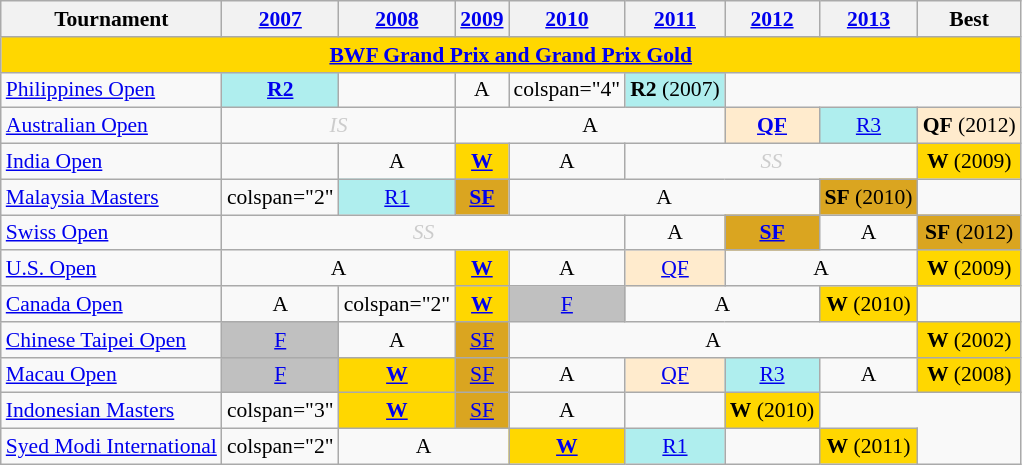<table class="wikitable" style="font-size: 90%; text-align:center">
<tr>
<th>Tournament</th>
<th><a href='#'>2007</a></th>
<th><a href='#'>2008</a></th>
<th><a href='#'>2009</a></th>
<th><a href='#'>2010</a></th>
<th><a href='#'>2011</a></th>
<th><a href='#'>2012</a></th>
<th><a href='#'>2013</a></th>
<th>Best</th>
</tr>
<tr bgcolor=FFD700>
<td colspan="9" align=center><strong><a href='#'>BWF Grand Prix and Grand Prix Gold</a></strong></td>
</tr>
<tr>
<td align=left><a href='#'>Philippines Open</a></td>
<td bgcolor=AFEEEE><a href='#'><strong>R2</strong></a></td>
<td></td>
<td>A</td>
<td>colspan="4" </td>
<td bgcolor=AFEEEE><strong>R2</strong> (2007)</td>
</tr>
<tr>
<td align=left><a href='#'>Australian Open</a></td>
<td colspan="2" style=color:#ccc><em>IS</em></td>
<td colspan="3">A</td>
<td bgcolor=FFEBCD><a href='#'><strong>QF</strong></a></td>
<td bgcolor=AFEEEE><a href='#'>R3</a></td>
<td bgcolor=FFEBCD><strong>QF</strong> (2012)</td>
</tr>
<tr>
<td align=left><a href='#'>India Open</a></td>
<td></td>
<td>A</td>
<td bgcolor=Gold><a href='#'><strong>W</strong></a></td>
<td>A</td>
<td colspan="3" style=color:#ccc><em>SS</em></td>
<td bgcolor=Gold><strong>W</strong> (2009)</td>
</tr>
<tr>
<td align=left><a href='#'>Malaysia Masters</a></td>
<td>colspan="2" </td>
<td bgcolor=AFEEEE><a href='#'>R1</a></td>
<td bgcolor=DAA520><a href='#'><strong>SF</strong></a></td>
<td colspan="3">A</td>
<td bgcolor=DAA520><strong>SF</strong> (2010)</td>
</tr>
<tr>
<td align=left><a href='#'>Swiss Open</a></td>
<td colspan="4" style=color:#ccc><em>SS</em></td>
<td>A</td>
<td bgcolor=DAA520><a href='#'><strong>SF</strong></a></td>
<td>A</td>
<td bgcolor=DAA520><strong>SF</strong> (2012)</td>
</tr>
<tr>
<td align=left><a href='#'>U.S. Open</a></td>
<td colspan="2">A</td>
<td bgcolor=Gold><a href='#'><strong>W</strong></a></td>
<td>A</td>
<td bgcolor=FFEBCD><a href='#'>QF</a></td>
<td colspan="2">A</td>
<td bgcolor=Gold><strong>W</strong> (2009)</td>
</tr>
<tr>
<td align=left><a href='#'>Canada Open</a></td>
<td>A</td>
<td>colspan="2" </td>
<td bgcolor=Gold><a href='#'><strong>W</strong></a></td>
<td bgcolor=Silver><a href='#'>F</a></td>
<td colspan="2">A</td>
<td bgcolor=Gold><strong>W</strong> (2010)</td>
</tr>
<tr>
<td align=left><a href='#'>Chinese Taipei Open</a></td>
<td bgcolor=Silver><a href='#'>F</a></td>
<td>A</td>
<td bgcolor=DAA520><a href='#'>SF</a></td>
<td colspan="4">A</td>
<td bgcolor=Gold><strong>W</strong> (2002)</td>
</tr>
<tr>
<td align=left><a href='#'>Macau Open</a></td>
<td bgcolor=Silver><a href='#'>F</a></td>
<td bgcolor=Gold><a href='#'><strong>W</strong></a></td>
<td bgcolor=DAA520><a href='#'>SF</a></td>
<td>A</td>
<td bgcolor=FFEBCD><a href='#'>QF</a></td>
<td bgcolor=AFEEEE><a href='#'>R3</a></td>
<td>A</td>
<td bgcolor=Gold><strong>W</strong> (2008)</td>
</tr>
<tr>
<td align=left><a href='#'>Indonesian Masters</a></td>
<td>colspan="3" </td>
<td bgcolor=gold><a href='#'><strong>W</strong></a></td>
<td bgcolor=DAA520><a href='#'>SF</a></td>
<td>A</td>
<td></td>
<td bgcolor=gold><strong>W</strong> (2010)</td>
</tr>
<tr>
<td align=left><a href='#'>Syed Modi International</a></td>
<td>colspan="2" </td>
<td colspan="2">A</td>
<td bgcolor=Gold><a href='#'><strong>W</strong></a></td>
<td bgcolor=AFEEEE><a href='#'>R1</a></td>
<td></td>
<td bgcolor=Gold><strong>W</strong> (2011)</td>
</tr>
</table>
